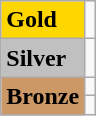<table class="wikitable">
<tr>
<td bgcolor="gold"><strong>Gold</strong></td>
<td></td>
</tr>
<tr>
<td bgcolor="silver"><strong>Silver</strong></td>
<td></td>
</tr>
<tr>
<td rowspan="2" bgcolor="#cc9966"><strong>Bronze</strong></td>
<td></td>
</tr>
<tr>
<td></td>
</tr>
</table>
